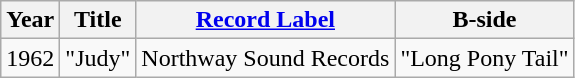<table class="wikitable" style=text-align:center;>
<tr>
<th>Year</th>
<th>Title</th>
<th><a href='#'>Record Label</a></th>
<th>B-side</th>
</tr>
<tr>
<td>1962</td>
<td align=left>"Judy"</td>
<td>Northway Sound Records</td>
<td>"Long Pony Tail"</td>
</tr>
</table>
